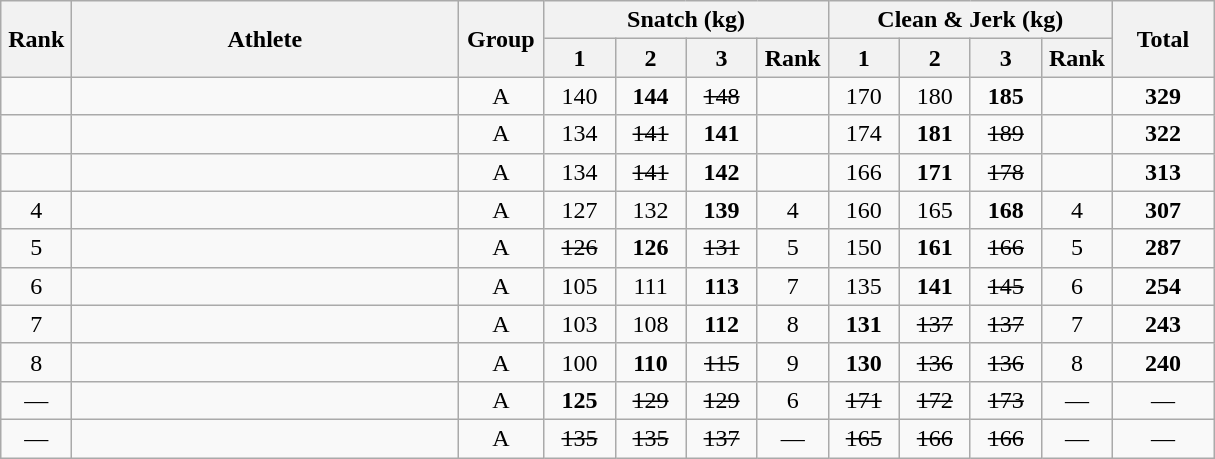<table class = "wikitable" style="text-align:center;">
<tr>
<th rowspan=2 width=40>Rank</th>
<th rowspan=2 width=250>Athlete</th>
<th rowspan=2 width=50>Group</th>
<th colspan=4>Snatch (kg)</th>
<th colspan=4>Clean & Jerk (kg)</th>
<th rowspan=2 width=60>Total</th>
</tr>
<tr>
<th width=40>1</th>
<th width=40>2</th>
<th width=40>3</th>
<th width=40>Rank</th>
<th width=40>1</th>
<th width=40>2</th>
<th width=40>3</th>
<th width=40>Rank</th>
</tr>
<tr>
<td></td>
<td align=left></td>
<td>A</td>
<td>140</td>
<td><strong>144</strong></td>
<td><s>148</s></td>
<td></td>
<td>170</td>
<td>180</td>
<td><strong>185</strong></td>
<td></td>
<td><strong>329</strong></td>
</tr>
<tr>
<td></td>
<td align=left></td>
<td>A</td>
<td>134</td>
<td><s>141</s></td>
<td><strong>141</strong></td>
<td></td>
<td>174</td>
<td><strong>181</strong></td>
<td><s>189</s></td>
<td></td>
<td><strong>322</strong></td>
</tr>
<tr>
<td></td>
<td align=left></td>
<td>A</td>
<td>134</td>
<td><s>141</s></td>
<td><strong>142</strong></td>
<td></td>
<td>166</td>
<td><strong>171</strong></td>
<td><s>178</s></td>
<td></td>
<td><strong>313</strong></td>
</tr>
<tr>
<td>4</td>
<td align=left></td>
<td>A</td>
<td>127</td>
<td>132</td>
<td><strong>139</strong></td>
<td>4</td>
<td>160</td>
<td>165</td>
<td><strong>168</strong></td>
<td>4</td>
<td><strong>307</strong></td>
</tr>
<tr>
<td>5</td>
<td align=left></td>
<td>A</td>
<td><s>126</s></td>
<td><strong>126</strong></td>
<td><s>131</s></td>
<td>5</td>
<td>150</td>
<td><strong>161</strong></td>
<td><s>166</s></td>
<td>5</td>
<td><strong>287</strong></td>
</tr>
<tr>
<td>6</td>
<td align=left></td>
<td>A</td>
<td>105</td>
<td>111</td>
<td><strong>113</strong></td>
<td>7</td>
<td>135</td>
<td><strong>141</strong></td>
<td><s>145</s></td>
<td>6</td>
<td><strong>254</strong></td>
</tr>
<tr>
<td>7</td>
<td align=left></td>
<td>A</td>
<td>103</td>
<td>108</td>
<td><strong>112</strong></td>
<td>8</td>
<td><strong>131</strong></td>
<td><s>137</s></td>
<td><s>137</s></td>
<td>7</td>
<td><strong>243</strong></td>
</tr>
<tr>
<td>8</td>
<td align=left></td>
<td>A</td>
<td>100</td>
<td><strong>110</strong></td>
<td><s>115</s></td>
<td>9</td>
<td><strong>130</strong></td>
<td><s>136</s></td>
<td><s>136</s></td>
<td>8</td>
<td><strong>240</strong></td>
</tr>
<tr>
<td>—</td>
<td align=left></td>
<td>A</td>
<td><strong>125</strong></td>
<td><s>129</s></td>
<td><s>129</s></td>
<td>6</td>
<td><s>171</s></td>
<td><s>172</s></td>
<td><s>173</s></td>
<td>—</td>
<td>—</td>
</tr>
<tr>
<td>—</td>
<td align=left></td>
<td>A</td>
<td><s>135</s></td>
<td><s>135</s></td>
<td><s>137</s></td>
<td>—</td>
<td><s>165</s></td>
<td><s>166</s></td>
<td><s>166</s></td>
<td>—</td>
<td>—</td>
</tr>
</table>
